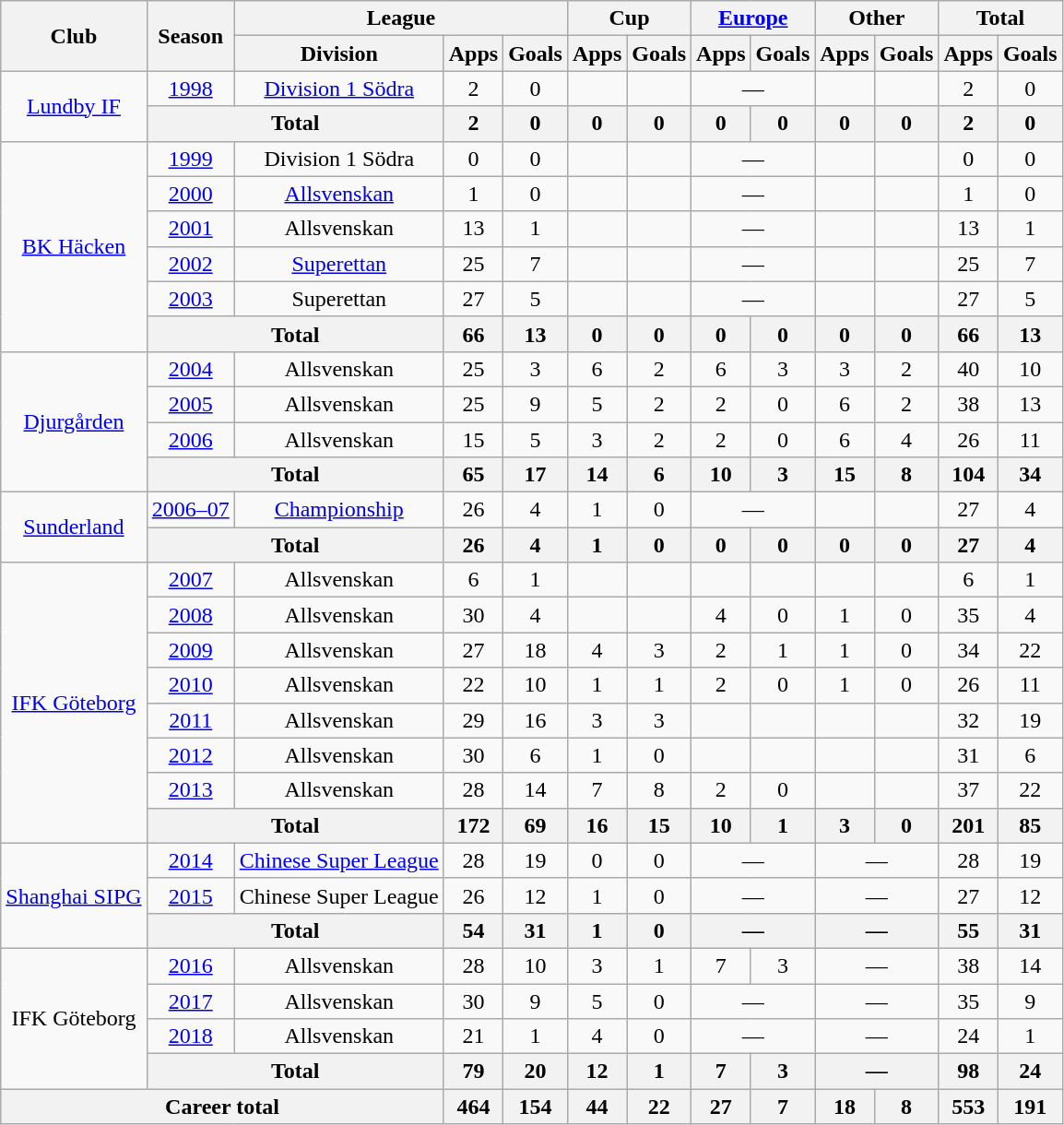<table class=wikitable style=text-align:center>
<tr>
<th rowspan="2">Club</th>
<th rowspan="2">Season</th>
<th colspan="3">League</th>
<th colspan="2">Cup</th>
<th colspan="2"><a href='#'>Europe</a></th>
<th colspan="2">Other</th>
<th colspan="2">Total</th>
</tr>
<tr>
<th>Division</th>
<th>Apps</th>
<th>Goals</th>
<th>Apps</th>
<th>Goals</th>
<th>Apps</th>
<th>Goals</th>
<th>Apps</th>
<th>Goals</th>
<th>Apps</th>
<th>Goals</th>
</tr>
<tr>
<td rowspan="2"><a href='#'>Lundby IF</a></td>
<td><a href='#'>1998</a></td>
<td><a href='#'>Division 1 Södra</a></td>
<td>2</td>
<td>0</td>
<td></td>
<td></td>
<td colspan="2">—</td>
<td></td>
<td></td>
<td>2</td>
<td>0</td>
</tr>
<tr>
<th colspan="2">Total</th>
<th>2</th>
<th>0</th>
<th>0</th>
<th>0</th>
<th>0</th>
<th>0</th>
<th>0</th>
<th>0</th>
<th>2</th>
<th>0</th>
</tr>
<tr>
<td rowspan="6"><a href='#'>BK Häcken</a></td>
<td><a href='#'>1999</a></td>
<td>Division 1 Södra</td>
<td>0</td>
<td>0</td>
<td></td>
<td></td>
<td colspan="2">—</td>
<td></td>
<td></td>
<td>0</td>
<td>0</td>
</tr>
<tr>
<td><a href='#'>2000</a></td>
<td><a href='#'>Allsvenskan</a></td>
<td>1</td>
<td>0</td>
<td></td>
<td></td>
<td colspan="2">—</td>
<td></td>
<td></td>
<td>1</td>
<td>0</td>
</tr>
<tr>
<td><a href='#'>2001</a></td>
<td>Allsvenskan</td>
<td>13</td>
<td>1</td>
<td></td>
<td></td>
<td colspan="2">—</td>
<td></td>
<td></td>
<td>13</td>
<td>1</td>
</tr>
<tr>
<td><a href='#'>2002</a></td>
<td><a href='#'>Superettan</a></td>
<td>25</td>
<td>7</td>
<td></td>
<td></td>
<td colspan="2">—</td>
<td></td>
<td></td>
<td>25</td>
<td>7</td>
</tr>
<tr>
<td><a href='#'>2003</a></td>
<td>Superettan</td>
<td>27</td>
<td>5</td>
<td></td>
<td></td>
<td colspan="2">—</td>
<td></td>
<td></td>
<td>27</td>
<td>5</td>
</tr>
<tr>
<th colspan="2">Total</th>
<th>66</th>
<th>13</th>
<th>0</th>
<th>0</th>
<th>0</th>
<th>0</th>
<th>0</th>
<th>0</th>
<th>66</th>
<th>13</th>
</tr>
<tr>
<td rowspan="4"><a href='#'>Djurgården</a></td>
<td><a href='#'>2004</a></td>
<td>Allsvenskan</td>
<td>25</td>
<td>3</td>
<td>6</td>
<td>2</td>
<td>6</td>
<td>3</td>
<td>3</td>
<td>2</td>
<td>40</td>
<td>10</td>
</tr>
<tr>
<td><a href='#'>2005</a></td>
<td>Allsvenskan</td>
<td>25</td>
<td>9</td>
<td>5</td>
<td>2</td>
<td>2</td>
<td>0</td>
<td>6</td>
<td>2</td>
<td>38</td>
<td>13</td>
</tr>
<tr>
<td><a href='#'>2006</a></td>
<td>Allsvenskan</td>
<td>15</td>
<td>5</td>
<td>3</td>
<td>2</td>
<td>2</td>
<td>0</td>
<td>6</td>
<td>4</td>
<td>26</td>
<td>11</td>
</tr>
<tr>
<th colspan="2">Total</th>
<th>65</th>
<th>17</th>
<th>14</th>
<th>6</th>
<th>10</th>
<th>3</th>
<th>15</th>
<th>8</th>
<th>104</th>
<th>34</th>
</tr>
<tr>
<td rowspan="2"><a href='#'>Sunderland</a></td>
<td><a href='#'>2006–07</a></td>
<td><a href='#'>Championship</a></td>
<td>26</td>
<td>4</td>
<td>1</td>
<td>0</td>
<td colspan="2">—</td>
<td></td>
<td></td>
<td>27</td>
<td>4</td>
</tr>
<tr>
<th colspan="2">Total</th>
<th>26</th>
<th>4</th>
<th>1</th>
<th>0</th>
<th>0</th>
<th>0</th>
<th>0</th>
<th>0</th>
<th>27</th>
<th>4</th>
</tr>
<tr>
<td rowspan="8"><a href='#'>IFK Göteborg</a></td>
<td><a href='#'>2007</a></td>
<td>Allsvenskan</td>
<td>6</td>
<td>1</td>
<td></td>
<td></td>
<td></td>
<td></td>
<td></td>
<td></td>
<td>6</td>
<td>1</td>
</tr>
<tr>
<td><a href='#'>2008</a></td>
<td>Allsvenskan</td>
<td>30</td>
<td>4</td>
<td></td>
<td></td>
<td>4</td>
<td>0</td>
<td>1</td>
<td>0</td>
<td>35</td>
<td>4</td>
</tr>
<tr>
<td><a href='#'>2009</a></td>
<td>Allsvenskan</td>
<td>27</td>
<td>18</td>
<td>4</td>
<td>3</td>
<td>2</td>
<td>1</td>
<td>1</td>
<td>0</td>
<td>34</td>
<td>22</td>
</tr>
<tr>
<td><a href='#'>2010</a></td>
<td>Allsvenskan</td>
<td>22</td>
<td>10</td>
<td>1</td>
<td>1</td>
<td>2</td>
<td>0</td>
<td>1</td>
<td>0</td>
<td>26</td>
<td>11</td>
</tr>
<tr>
<td><a href='#'>2011</a></td>
<td>Allsvenskan</td>
<td>29</td>
<td>16</td>
<td>3</td>
<td>3</td>
<td></td>
<td></td>
<td></td>
<td></td>
<td>32</td>
<td>19</td>
</tr>
<tr>
<td><a href='#'>2012</a></td>
<td>Allsvenskan</td>
<td>30</td>
<td>6</td>
<td>1</td>
<td>0</td>
<td></td>
<td></td>
<td></td>
<td></td>
<td>31</td>
<td>6</td>
</tr>
<tr>
<td><a href='#'>2013</a></td>
<td>Allsvenskan</td>
<td>28</td>
<td>14</td>
<td>7</td>
<td>8</td>
<td>2</td>
<td>0</td>
<td></td>
<td></td>
<td>37</td>
<td>22</td>
</tr>
<tr>
<th colspan="2">Total</th>
<th>172</th>
<th>69</th>
<th>16</th>
<th>15</th>
<th>10</th>
<th>1</th>
<th>3</th>
<th>0</th>
<th>201</th>
<th>85</th>
</tr>
<tr>
<td rowspan="3"><a href='#'>Shanghai SIPG</a></td>
<td><a href='#'>2014</a></td>
<td><a href='#'>Chinese Super League</a></td>
<td>28</td>
<td>19</td>
<td>0</td>
<td>0</td>
<td colspan="2">—</td>
<td colspan="2">—</td>
<td>28</td>
<td>19</td>
</tr>
<tr>
<td><a href='#'>2015</a></td>
<td>Chinese Super League</td>
<td>26</td>
<td>12</td>
<td>1</td>
<td>0</td>
<td colspan="2">—</td>
<td colspan="2">—</td>
<td>27</td>
<td>12</td>
</tr>
<tr>
<th colspan="2">Total</th>
<th>54</th>
<th>31</th>
<th>1</th>
<th>0</th>
<th colspan="2">—</th>
<th colspan="2">—</th>
<th>55</th>
<th>31</th>
</tr>
<tr>
<td rowspan="4">IFK Göteborg</td>
<td><a href='#'>2016</a></td>
<td>Allsvenskan</td>
<td>28</td>
<td>10</td>
<td>3</td>
<td>1</td>
<td>7</td>
<td>3</td>
<td colspan="2">—</td>
<td>38</td>
<td>14</td>
</tr>
<tr>
<td><a href='#'>2017</a></td>
<td>Allsvenskan</td>
<td>30</td>
<td>9</td>
<td>5</td>
<td>0</td>
<td colspan="2">—</td>
<td colspan="2">—</td>
<td>35</td>
<td>9</td>
</tr>
<tr>
<td><a href='#'>2018</a></td>
<td>Allsvenskan</td>
<td>21</td>
<td>1</td>
<td>4</td>
<td>0</td>
<td colspan="2">—</td>
<td colspan="2">—</td>
<td>24</td>
<td>1</td>
</tr>
<tr>
<th colspan="2">Total</th>
<th>79</th>
<th>20</th>
<th>12</th>
<th>1</th>
<th>7</th>
<th>3</th>
<th colspan="2">—</th>
<th>98</th>
<th>24</th>
</tr>
<tr>
<th colspan="3">Career total</th>
<th>464</th>
<th>154</th>
<th>44</th>
<th>22</th>
<th>27</th>
<th>7</th>
<th>18</th>
<th>8</th>
<th>553</th>
<th>191</th>
</tr>
</table>
